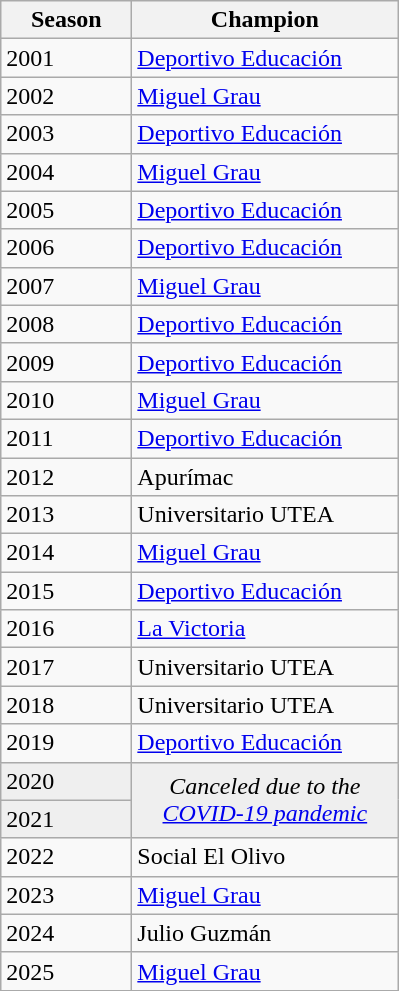<table class="wikitable sortable">
<tr>
<th width=80px>Season</th>
<th width=170px>Champion</th>
</tr>
<tr>
<td>2001</td>
<td><a href='#'>Deportivo Educación</a></td>
</tr>
<tr>
<td>2002</td>
<td><a href='#'>Miguel Grau</a></td>
</tr>
<tr>
<td>2003</td>
<td><a href='#'>Deportivo Educación</a></td>
</tr>
<tr>
<td>2004</td>
<td><a href='#'>Miguel Grau</a></td>
</tr>
<tr>
<td>2005</td>
<td><a href='#'>Deportivo Educación</a></td>
</tr>
<tr>
<td>2006</td>
<td><a href='#'>Deportivo Educación</a></td>
</tr>
<tr>
<td>2007</td>
<td><a href='#'>Miguel Grau</a></td>
</tr>
<tr>
<td>2008</td>
<td><a href='#'>Deportivo Educación</a></td>
</tr>
<tr>
<td>2009</td>
<td><a href='#'>Deportivo Educación</a></td>
</tr>
<tr>
<td>2010</td>
<td><a href='#'>Miguel Grau</a></td>
</tr>
<tr>
<td>2011</td>
<td><a href='#'>Deportivo Educación</a></td>
</tr>
<tr>
<td>2012</td>
<td>Apurímac</td>
</tr>
<tr>
<td>2013</td>
<td>Universitario UTEA</td>
</tr>
<tr>
<td>2014</td>
<td><a href='#'>Miguel Grau</a></td>
</tr>
<tr>
<td>2015</td>
<td><a href='#'>Deportivo Educación</a></td>
</tr>
<tr>
<td>2016</td>
<td><a href='#'>La Victoria</a></td>
</tr>
<tr>
<td>2017</td>
<td>Universitario UTEA</td>
</tr>
<tr>
<td>2018</td>
<td>Universitario UTEA</td>
</tr>
<tr>
<td>2019</td>
<td><a href='#'>Deportivo Educación</a></td>
</tr>
<tr bgcolor=#efefef>
<td>2020</td>
<td rowspan=2 colspan="1" align=center><em>Canceled due to the <a href='#'>COVID-19 pandemic</a></em></td>
</tr>
<tr bgcolor=#efefef>
<td>2021</td>
</tr>
<tr>
<td>2022</td>
<td>Social El Olivo</td>
</tr>
<tr>
<td>2023</td>
<td><a href='#'>Miguel Grau</a></td>
</tr>
<tr>
<td>2024</td>
<td>Julio Guzmán</td>
</tr>
<tr>
<td>2025</td>
<td><a href='#'>Miguel Grau</a></td>
</tr>
<tr>
</tr>
</table>
